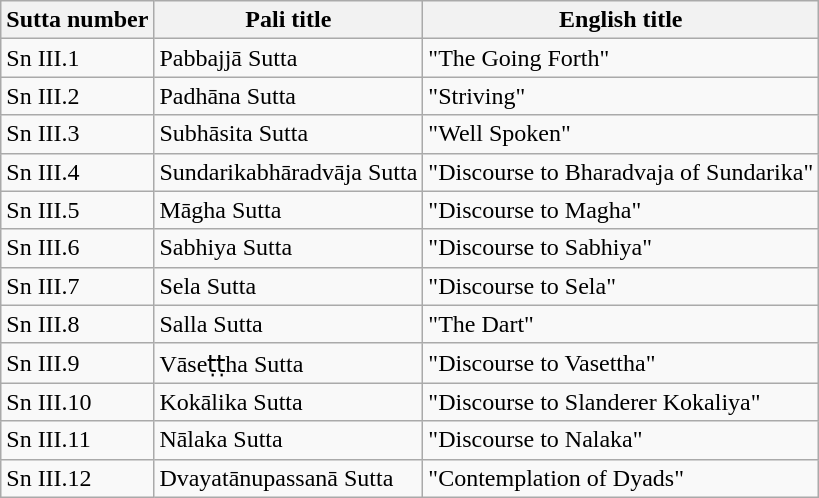<table class="wikitable">
<tr>
<th>Sutta number</th>
<th>Pali title</th>
<th>English title</th>
</tr>
<tr>
<td>Sn III.1</td>
<td>Pabbajjā Sutta</td>
<td>"The Going Forth"</td>
</tr>
<tr>
<td>Sn III.2</td>
<td>Padhāna Sutta</td>
<td>"Striving"</td>
</tr>
<tr>
<td>Sn III.3</td>
<td>Subhāsita Sutta</td>
<td>"Well Spoken"</td>
</tr>
<tr>
<td>Sn III.4</td>
<td>Sundarikabhāradvāja Sutta</td>
<td>"Discourse to Bharadvaja of Sundarika"</td>
</tr>
<tr>
<td>Sn III.5</td>
<td>Māgha Sutta</td>
<td>"Discourse to Magha"</td>
</tr>
<tr>
<td>Sn III.6</td>
<td>Sabhiya Sutta</td>
<td>"Discourse to Sabhiya"</td>
</tr>
<tr>
<td>Sn III.7</td>
<td>Sela Sutta</td>
<td>"Discourse to Sela"</td>
</tr>
<tr>
<td>Sn III.8</td>
<td>Salla Sutta</td>
<td>"The Dart"</td>
</tr>
<tr>
<td>Sn III.9</td>
<td>Vāseṭṭha Sutta</td>
<td>"Discourse to Vasettha"</td>
</tr>
<tr>
<td>Sn III.10</td>
<td>Kokālika Sutta</td>
<td>"Discourse to Slanderer Kokaliya"</td>
</tr>
<tr>
<td>Sn III.11</td>
<td>Nālaka Sutta</td>
<td>"Discourse to Nalaka"</td>
</tr>
<tr>
<td>Sn III.12</td>
<td>Dvayatānupassanā Sutta</td>
<td>"Contemplation of Dyads"</td>
</tr>
</table>
